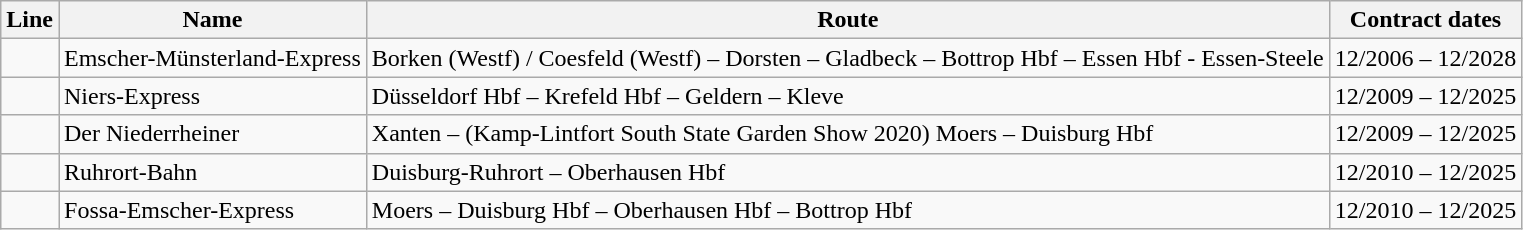<table class="wikitable">
<tr>
<th>Line</th>
<th>Name</th>
<th>Route</th>
<th>Contract dates</th>
</tr>
<tr>
<td></td>
<td>Emscher-Münsterland-Express</td>
<td>Borken (Westf) / Coesfeld (Westf) – Dorsten – Gladbeck – Bottrop Hbf – Essen Hbf - Essen-Steele</td>
<td>12/2006 – 12/2028</td>
</tr>
<tr>
<td></td>
<td>Niers-Express</td>
<td>Düsseldorf Hbf – Krefeld Hbf – Geldern – Kleve</td>
<td>12/2009 – 12/2025</td>
</tr>
<tr>
<td></td>
<td>Der Niederrheiner</td>
<td>Xanten – (Kamp-Lintfort South State Garden Show 2020) Moers – Duisburg Hbf</td>
<td>12/2009 – 12/2025</td>
</tr>
<tr>
<td></td>
<td>Ruhrort-Bahn</td>
<td>Duisburg-Ruhrort – Oberhausen Hbf</td>
<td>12/2010 – 12/2025</td>
</tr>
<tr>
<td></td>
<td>Fossa-Emscher-Express</td>
<td>Moers – Duisburg Hbf – Oberhausen Hbf – Bottrop Hbf</td>
<td>12/2010 – 12/2025</td>
</tr>
</table>
